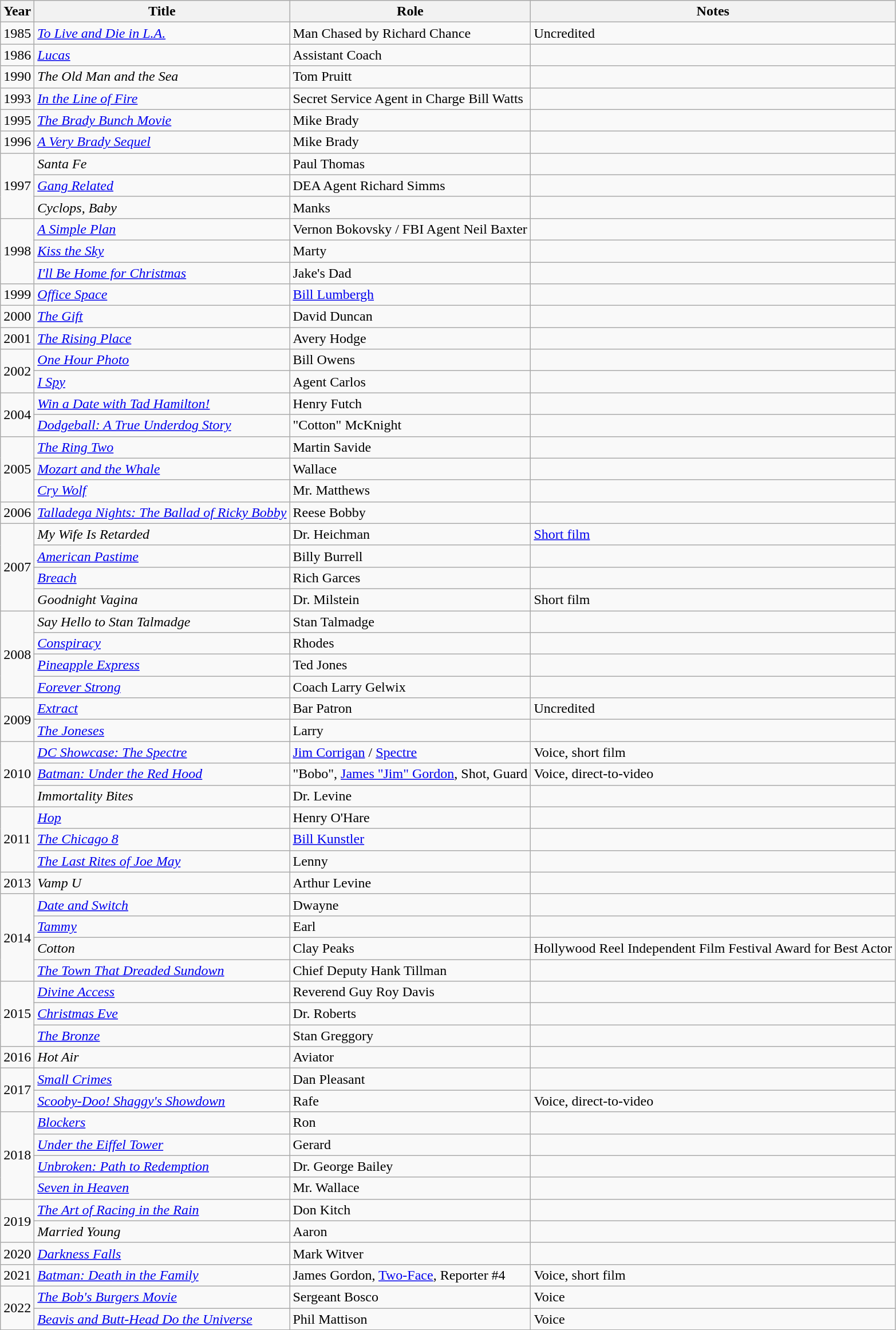<table class = "wikitable sortable">
<tr>
<th>Year</th>
<th>Title</th>
<th>Role</th>
<th>Notes</th>
</tr>
<tr>
<td>1985</td>
<td><em><a href='#'>To Live and Die in L.A.</a></em></td>
<td>Man Chased by Richard Chance</td>
<td>Uncredited</td>
</tr>
<tr>
<td>1986</td>
<td><em><a href='#'>Lucas</a></em></td>
<td>Assistant Coach</td>
<td></td>
</tr>
<tr>
<td>1990</td>
<td><em>The Old Man and the Sea</em></td>
<td>Tom Pruitt</td>
<td></td>
</tr>
<tr>
<td>1993</td>
<td><em><a href='#'>In the Line of Fire</a></em></td>
<td>Secret Service Agent in Charge Bill Watts</td>
<td></td>
</tr>
<tr>
<td>1995</td>
<td><em><a href='#'>The Brady Bunch Movie</a></em></td>
<td>Mike Brady</td>
<td></td>
</tr>
<tr>
<td>1996</td>
<td><em><a href='#'>A Very Brady Sequel</a></em></td>
<td>Mike Brady</td>
<td></td>
</tr>
<tr>
<td rowspan=3>1997</td>
<td><em>Santa Fe</em></td>
<td>Paul Thomas</td>
<td></td>
</tr>
<tr>
<td><em><a href='#'>Gang Related</a></em></td>
<td>DEA Agent Richard Simms</td>
<td></td>
</tr>
<tr>
<td><em>Cyclops, Baby</em></td>
<td>Manks</td>
<td></td>
</tr>
<tr>
<td rowspan=3>1998</td>
<td><em><a href='#'>A Simple Plan</a></em></td>
<td>Vernon Bokovsky / FBI Agent Neil Baxter</td>
<td></td>
</tr>
<tr>
<td><em><a href='#'>Kiss the Sky</a></em></td>
<td>Marty</td>
<td></td>
</tr>
<tr>
<td><em><a href='#'>I'll Be Home for Christmas</a></em></td>
<td>Jake's Dad</td>
<td></td>
</tr>
<tr>
<td>1999</td>
<td><em><a href='#'>Office Space</a></em></td>
<td><a href='#'>Bill Lumbergh</a></td>
<td></td>
</tr>
<tr>
<td>2000</td>
<td><em><a href='#'>The Gift</a></em></td>
<td>David Duncan</td>
<td></td>
</tr>
<tr>
<td>2001</td>
<td><em><a href='#'>The Rising Place</a></em></td>
<td>Avery Hodge</td>
<td></td>
</tr>
<tr>
<td rowspan=2>2002</td>
<td><em><a href='#'>One Hour Photo</a></em></td>
<td>Bill Owens</td>
<td></td>
</tr>
<tr>
<td><em><a href='#'>I Spy</a></em></td>
<td>Agent Carlos</td>
<td></td>
</tr>
<tr>
<td rowspan=2>2004</td>
<td><em><a href='#'>Win a Date with Tad Hamilton!</a></em></td>
<td>Henry Futch</td>
<td></td>
</tr>
<tr>
<td><em><a href='#'>Dodgeball: A True Underdog Story</a></em></td>
<td>"Cotton" McKnight</td>
<td></td>
</tr>
<tr>
<td rowspan=3>2005</td>
<td><em><a href='#'>The Ring Two</a></em></td>
<td>Martin Savide</td>
<td></td>
</tr>
<tr>
<td><em><a href='#'>Mozart and the Whale</a></em></td>
<td>Wallace</td>
<td></td>
</tr>
<tr>
<td><em><a href='#'>Cry Wolf</a></em></td>
<td>Mr. Matthews</td>
<td></td>
</tr>
<tr>
<td>2006</td>
<td><em><a href='#'>Talladega Nights: The Ballad of Ricky Bobby</a></em></td>
<td>Reese Bobby</td>
<td></td>
</tr>
<tr>
<td rowspan=4>2007</td>
<td><em>My Wife Is Retarded</em></td>
<td>Dr. Heichman</td>
<td><a href='#'>Short film</a></td>
</tr>
<tr>
<td><em><a href='#'>American Pastime</a></em></td>
<td>Billy Burrell</td>
<td></td>
</tr>
<tr>
<td><em><a href='#'>Breach</a></em></td>
<td>Rich Garces</td>
<td></td>
</tr>
<tr>
<td><em>Goodnight Vagina</em></td>
<td>Dr. Milstein</td>
<td>Short film</td>
</tr>
<tr>
<td rowspan=4>2008</td>
<td><em>Say Hello to Stan Talmadge</em></td>
<td>Stan Talmadge</td>
<td></td>
</tr>
<tr>
<td><em><a href='#'>Conspiracy</a></em></td>
<td>Rhodes</td>
<td></td>
</tr>
<tr>
<td><em><a href='#'>Pineapple Express</a></em></td>
<td>Ted Jones</td>
<td></td>
</tr>
<tr>
<td><em><a href='#'>Forever Strong</a></em></td>
<td>Coach Larry Gelwix</td>
<td></td>
</tr>
<tr>
<td rowspan=2>2009</td>
<td><em><a href='#'>Extract</a></em></td>
<td>Bar Patron</td>
<td>Uncredited</td>
</tr>
<tr>
<td><em><a href='#'>The Joneses</a></em></td>
<td>Larry</td>
<td></td>
</tr>
<tr>
<td rowspan=3>2010</td>
<td><em><a href='#'>DC Showcase: The Spectre</a></em></td>
<td><a href='#'>Jim Corrigan</a> / <a href='#'>Spectre</a></td>
<td>Voice, short film</td>
</tr>
<tr>
<td><em><a href='#'>Batman: Under the Red Hood</a></em></td>
<td>"Bobo", <a href='#'>James "Jim" Gordon</a>, Shot, Guard</td>
<td>Voice, direct-to-video</td>
</tr>
<tr>
<td><em>Immortality Bites</em></td>
<td>Dr. Levine</td>
<td></td>
</tr>
<tr>
<td rowspan=3>2011</td>
<td><em><a href='#'>Hop</a></em></td>
<td>Henry O'Hare</td>
<td></td>
</tr>
<tr>
<td><em><a href='#'>The Chicago 8</a></em></td>
<td><a href='#'>Bill Kunstler</a></td>
<td></td>
</tr>
<tr>
<td><em><a href='#'>The Last Rites of Joe May</a></em></td>
<td>Lenny</td>
<td></td>
</tr>
<tr>
<td>2013</td>
<td><em>Vamp U</em></td>
<td>Arthur Levine</td>
<td></td>
</tr>
<tr>
<td rowspan=4>2014</td>
<td><em><a href='#'>Date and Switch</a></em></td>
<td>Dwayne</td>
<td></td>
</tr>
<tr>
<td><em><a href='#'>Tammy</a></em></td>
<td>Earl</td>
<td></td>
</tr>
<tr>
<td><em>Cotton</em></td>
<td>Clay Peaks</td>
<td>Hollywood Reel Independent Film Festival Award for Best Actor</td>
</tr>
<tr>
<td><em><a href='#'>The Town That Dreaded Sundown</a></em></td>
<td>Chief Deputy Hank Tillman</td>
<td></td>
</tr>
<tr>
<td rowspan=3>2015</td>
<td><em><a href='#'>Divine Access</a></em></td>
<td>Reverend Guy Roy Davis</td>
<td></td>
</tr>
<tr>
<td><em><a href='#'>Christmas Eve</a></em></td>
<td>Dr. Roberts</td>
<td></td>
</tr>
<tr>
<td><em><a href='#'>The Bronze</a></em></td>
<td>Stan Greggory</td>
<td></td>
</tr>
<tr>
<td>2016</td>
<td><em>Hot Air</em></td>
<td>Aviator</td>
<td></td>
</tr>
<tr>
<td rowspan=2>2017</td>
<td><em><a href='#'>Small Crimes</a></em></td>
<td>Dan Pleasant</td>
<td></td>
</tr>
<tr>
<td><em><a href='#'>Scooby-Doo! Shaggy's Showdown</a></em></td>
<td>Rafe</td>
<td>Voice, direct-to-video</td>
</tr>
<tr>
<td rowspan=4>2018</td>
<td><em><a href='#'>Blockers</a></em></td>
<td>Ron</td>
<td></td>
</tr>
<tr>
<td><em><a href='#'>Under the Eiffel Tower</a></em></td>
<td>Gerard</td>
<td></td>
</tr>
<tr>
<td><em><a href='#'>Unbroken: Path to Redemption</a></em></td>
<td>Dr. George Bailey</td>
<td></td>
</tr>
<tr>
<td><em><a href='#'>Seven in Heaven</a></em></td>
<td>Mr. Wallace</td>
<td></td>
</tr>
<tr>
<td rowspan="2">2019</td>
<td><em><a href='#'>The Art of Racing in the Rain</a></em></td>
<td>Don Kitch</td>
<td></td>
</tr>
<tr>
<td><em>Married Young</em></td>
<td>Aaron</td>
<td></td>
</tr>
<tr>
<td>2020</td>
<td><em><a href='#'>Darkness Falls</a></em></td>
<td>Mark Witver</td>
<td></td>
</tr>
<tr>
<td>2021</td>
<td><em><a href='#'>Batman: Death in the Family</a></em></td>
<td>James Gordon, <a href='#'>Two-Face</a>, Reporter #4</td>
<td>Voice, short film</td>
</tr>
<tr>
<td rowspan="2">2022</td>
<td><em><a href='#'>The Bob's Burgers Movie</a></em></td>
<td>Sergeant Bosco</td>
<td>Voice</td>
</tr>
<tr>
<td><em><a href='#'>Beavis and Butt-Head Do the Universe</a></em></td>
<td>Phil Mattison</td>
<td>Voice</td>
</tr>
</table>
